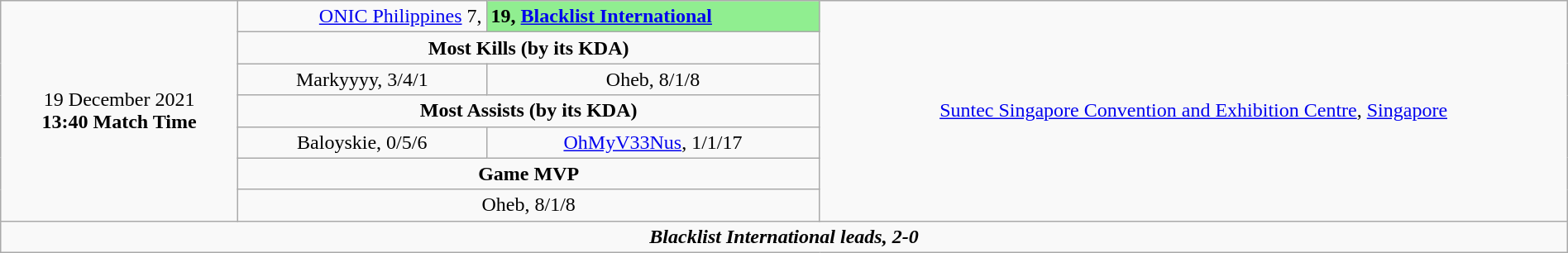<table class="wikitable" style="text-align: center; width: 100%; margin-left: auto; margin-right: auto; border: none;">
<tr>
<td rowspan="7">19 December 2021<br><strong>13:40 Match Time</strong></td>
<td align="right"> <a href='#'>ONIC Philippines</a> 7,</td>
<td bgcolor="#90EE90" align="left"><strong>19, <a href='#'>Blacklist International</a></strong> </td>
<td rowspan="7"><a href='#'>Suntec Singapore Convention and Exhibition Centre</a>, <a href='#'>Singapore</a></td>
</tr>
<tr>
<td colspan="2"><strong>Most Kills (by its KDA)</strong></td>
</tr>
<tr>
<td>Markyyyy, 3/4/1</td>
<td>Oheb, 8/1/8</td>
</tr>
<tr>
<td colspan="2"><strong>Most Assists (by its KDA)</strong></td>
</tr>
<tr>
<td>Baloyskie, 0/5/6</td>
<td><a href='#'>OhMyV33Nus</a>, 1/1/17</td>
</tr>
<tr>
<td colspan="2"><strong>Game MVP</strong></td>
</tr>
<tr>
<td colspan="2">Oheb, 8/1/8</td>
</tr>
<tr>
<td colspan="4"><strong><em>Blacklist International leads, 2-0</em></strong></td>
</tr>
</table>
